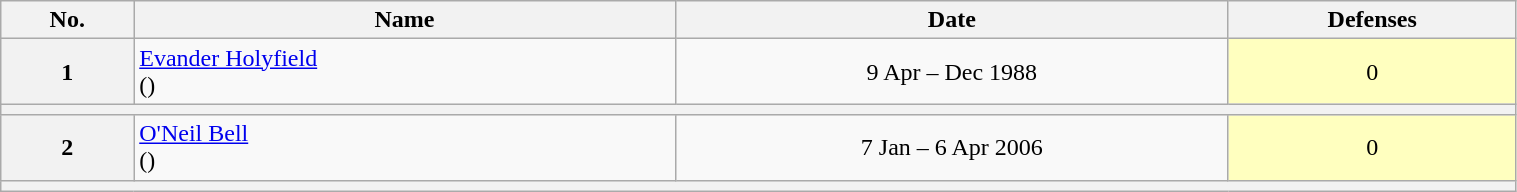<table class="wikitable sortable" style="width:80%">
<tr>
<th>No.</th>
<th>Name</th>
<th>Date</th>
<th>Defenses</th>
</tr>
<tr align=center>
<th>1</th>
<td align=left><a href='#'>Evander Holyfield</a><br>()</td>
<td>9 Apr – Dec 1988</td>
<td style="background:#ffffbf;">0</td>
</tr>
<tr align=center>
<th colspan=4></th>
</tr>
<tr align=center>
<th>2</th>
<td align=left><a href='#'>O'Neil Bell</a><br>()</td>
<td>7 Jan – 6 Apr 2006</td>
<td style="background:#ffffbf;">0</td>
</tr>
<tr align=center>
<th colspan=4></th>
</tr>
</table>
